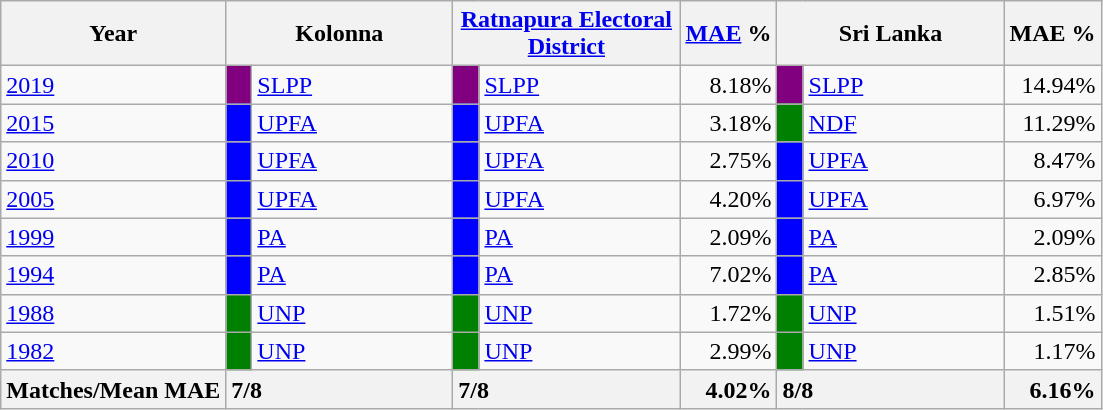<table class="wikitable">
<tr>
<th>Year</th>
<th colspan="2" width="144px">Kolonna</th>
<th colspan="2" width="144px"><a href='#'>Ratnapura Electoral District</a></th>
<th><a href='#'>MAE</a> %</th>
<th colspan="2" width="144px">Sri Lanka</th>
<th>MAE %</th>
</tr>
<tr>
<td><a href='#'>2019</a></td>
<td style="background-color:purple;" width="10px"></td>
<td style="text-align:left;"><a href='#'>SLPP</a></td>
<td style="background-color:purple;" width="10px"></td>
<td style="text-align:left;"><a href='#'>SLPP</a></td>
<td style="text-align:right;">8.18%</td>
<td style="background-color:purple;" width="10px"></td>
<td style="text-align:left;"><a href='#'>SLPP</a></td>
<td style="text-align:right;">14.94%</td>
</tr>
<tr>
<td><a href='#'>2015</a></td>
<td style="background-color:blue;" width="10px"></td>
<td style="text-align:left;"><a href='#'>UPFA</a></td>
<td style="background-color:blue;" width="10px"></td>
<td style="text-align:left;"><a href='#'>UPFA</a></td>
<td style="text-align:right;">3.18%</td>
<td style="background-color:green;" width="10px"></td>
<td style="text-align:left;"><a href='#'>NDF</a></td>
<td style="text-align:right;">11.29%</td>
</tr>
<tr>
<td><a href='#'>2010</a></td>
<td style="background-color:blue;" width="10px"></td>
<td style="text-align:left;"><a href='#'>UPFA</a></td>
<td style="background-color:blue;" width="10px"></td>
<td style="text-align:left;"><a href='#'>UPFA</a></td>
<td style="text-align:right;">2.75%</td>
<td style="background-color:blue;" width="10px"></td>
<td style="text-align:left;"><a href='#'>UPFA</a></td>
<td style="text-align:right;">8.47%</td>
</tr>
<tr>
<td><a href='#'>2005</a></td>
<td style="background-color:blue;" width="10px"></td>
<td style="text-align:left;"><a href='#'>UPFA</a></td>
<td style="background-color:blue;" width="10px"></td>
<td style="text-align:left;"><a href='#'>UPFA</a></td>
<td style="text-align:right;">4.20%</td>
<td style="background-color:blue;" width="10px"></td>
<td style="text-align:left;"><a href='#'>UPFA</a></td>
<td style="text-align:right;">6.97%</td>
</tr>
<tr>
<td><a href='#'>1999</a></td>
<td style="background-color:blue;" width="10px"></td>
<td style="text-align:left;"><a href='#'>PA</a></td>
<td style="background-color:blue;" width="10px"></td>
<td style="text-align:left;"><a href='#'>PA</a></td>
<td style="text-align:right;">2.09%</td>
<td style="background-color:blue;" width="10px"></td>
<td style="text-align:left;"><a href='#'>PA</a></td>
<td style="text-align:right;">2.09%</td>
</tr>
<tr>
<td><a href='#'>1994</a></td>
<td style="background-color:blue;" width="10px"></td>
<td style="text-align:left;"><a href='#'>PA</a></td>
<td style="background-color:blue;" width="10px"></td>
<td style="text-align:left;"><a href='#'>PA</a></td>
<td style="text-align:right;">7.02%</td>
<td style="background-color:blue;" width="10px"></td>
<td style="text-align:left;"><a href='#'>PA</a></td>
<td style="text-align:right;">2.85%</td>
</tr>
<tr>
<td><a href='#'>1988</a></td>
<td style="background-color:green;" width="10px"></td>
<td style="text-align:left;"><a href='#'>UNP</a></td>
<td style="background-color:green;" width="10px"></td>
<td style="text-align:left;"><a href='#'>UNP</a></td>
<td style="text-align:right;">1.72%</td>
<td style="background-color:green;" width="10px"></td>
<td style="text-align:left;"><a href='#'>UNP</a></td>
<td style="text-align:right;">1.51%</td>
</tr>
<tr>
<td><a href='#'>1982</a></td>
<td style="background-color:green;" width="10px"></td>
<td style="text-align:left;"><a href='#'>UNP</a></td>
<td style="background-color:green;" width="10px"></td>
<td style="text-align:left;"><a href='#'>UNP</a></td>
<td style="text-align:right;">2.99%</td>
<td style="background-color:green;" width="10px"></td>
<td style="text-align:left;"><a href='#'>UNP</a></td>
<td style="text-align:right;">1.17%</td>
</tr>
<tr>
<th>Matches/Mean MAE</th>
<th style="text-align:left;"colspan="2" width="144px">7/8</th>
<th style="text-align:left;"colspan="2" width="144px">7/8</th>
<th style="text-align:right;">4.02%</th>
<th style="text-align:left;"colspan="2" width="144px">8/8</th>
<th style="text-align:right;">6.16%</th>
</tr>
</table>
